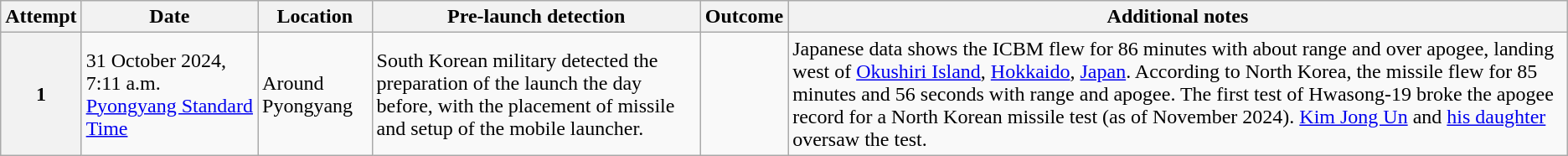<table class="wikitable">
<tr>
<th scope="col">Attempt</th>
<th scope="col">Date</th>
<th scope="col">Location</th>
<th scope="col">Pre-launch detection</th>
<th scope="col">Outcome</th>
<th scope="col">Additional notes</th>
</tr>
<tr>
<th scope="row">1</th>
<td>31 October 2024, 7:11 a.m. <a href='#'>Pyongyang Standard Time</a></td>
<td>Around Pyongyang</td>
<td>South Korean military detected the preparation of the launch the day before, with the placement of missile and setup of the mobile launcher.</td>
<td></td>
<td>Japanese data shows the ICBM flew for 86 minutes with about  range and over  apogee, landing  west of <a href='#'>Okushiri Island</a>, <a href='#'>Hokkaido</a>, <a href='#'>Japan</a>. According to North Korea, the missile flew for 85 minutes and 56 seconds with  range and  apogee. The first test of Hwasong-19 broke the apogee record for a North Korean missile test (as of November 2024). <a href='#'>Kim Jong Un</a> and <a href='#'>his daughter</a> oversaw the test.</td>
</tr>
</table>
